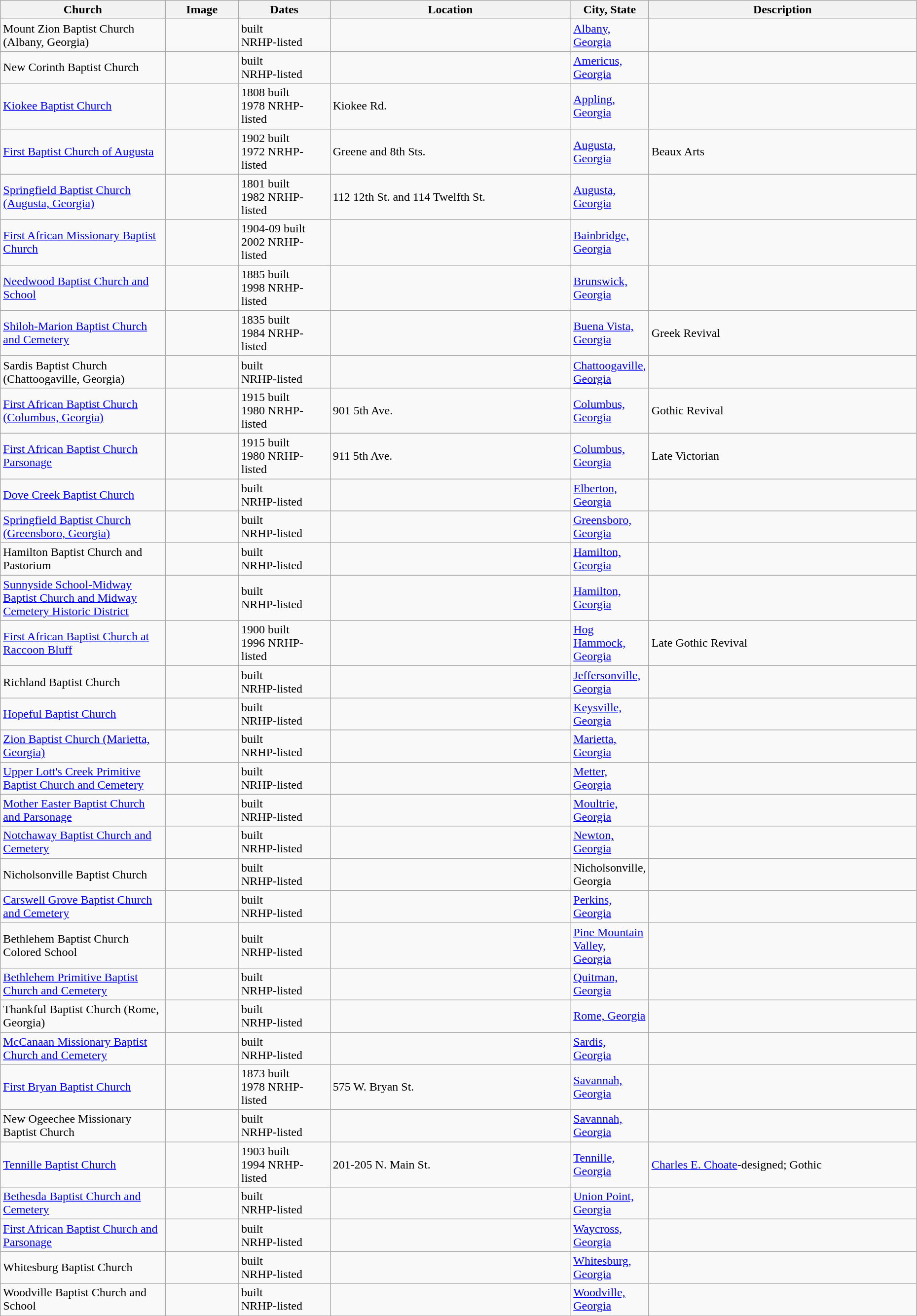<table class="wikitable sortable" style="width:98%">
<tr>
<th width = 18%><strong>Church</strong></th>
<th width = 8% class="unsortable"><strong>Image</strong></th>
<th width = 10%><strong>Dates</strong></th>
<th><strong>Location</strong></th>
<th width = 8%><strong>City, State</strong></th>
<th class="unsortable"><strong>Description</strong></th>
</tr>
<tr ->
<td>Mount Zion Baptist Church (Albany, Georgia)</td>
<td></td>
<td>built<br> NRHP-listed</td>
<td></td>
<td><a href='#'>Albany, Georgia</a></td>
<td></td>
</tr>
<tr ->
<td>New Corinth Baptist Church</td>
<td></td>
<td>built<br> NRHP-listed</td>
<td></td>
<td><a href='#'>Americus, Georgia</a></td>
<td></td>
</tr>
<tr ->
<td><a href='#'>Kiokee Baptist Church</a></td>
<td></td>
<td>1808 built<br>1978 NRHP-listed</td>
<td>Kiokee Rd.<br><small></small></td>
<td><a href='#'>Appling, Georgia</a></td>
<td></td>
</tr>
<tr ->
<td><a href='#'>First Baptist Church of Augusta</a></td>
<td></td>
<td>1902 built<br>1972 NRHP-listed</td>
<td>Greene and 8th Sts.<br><small></small></td>
<td><a href='#'>Augusta, Georgia</a></td>
<td>Beaux Arts</td>
</tr>
<tr ->
<td><a href='#'>Springfield Baptist Church (Augusta, Georgia)</a></td>
<td></td>
<td>1801 built<br>1982 NRHP-listed</td>
<td>112 12th St. and 114 Twelfth St.<br><small></small></td>
<td><a href='#'>Augusta, Georgia</a></td>
<td></td>
</tr>
<tr ->
<td><a href='#'>First African Missionary Baptist Church</a></td>
<td></td>
<td>1904-09 built<br>2002 NRHP-listed</td>
<td><small></small></td>
<td><a href='#'>Bainbridge, Georgia</a></td>
<td></td>
</tr>
<tr ->
<td><a href='#'>Needwood Baptist Church and School</a></td>
<td></td>
<td>1885 built<br>1998 NRHP-listed</td>
<td><small></small></td>
<td><a href='#'>Brunswick, Georgia</a></td>
<td></td>
</tr>
<tr ->
<td><a href='#'>Shiloh-Marion Baptist Church and Cemetery</a></td>
<td></td>
<td>1835 built<br>1984 NRHP-listed</td>
<td><small></small></td>
<td><a href='#'>Buena Vista, Georgia</a></td>
<td>Greek Revival</td>
</tr>
<tr ->
<td>Sardis Baptist Church (Chattoogaville, Georgia)</td>
<td></td>
<td>built<br> NRHP-listed</td>
<td></td>
<td><a href='#'>Chattoogaville, Georgia</a></td>
<td></td>
</tr>
<tr ->
<td><a href='#'>First African Baptist Church (Columbus, Georgia)</a></td>
<td></td>
<td>1915 built<br>1980 NRHP-listed</td>
<td>901 5th Ave.<br><small></small></td>
<td><a href='#'>Columbus, Georgia</a></td>
<td>Gothic Revival</td>
</tr>
<tr ->
<td><a href='#'>First African Baptist Church Parsonage</a></td>
<td></td>
<td>1915 built<br>1980 NRHP-listed</td>
<td>911 5th Ave.<br><small></small></td>
<td><a href='#'>Columbus, Georgia</a></td>
<td>Late Victorian</td>
</tr>
<tr ->
<td><a href='#'>Dove Creek Baptist Church</a></td>
<td></td>
<td>built<br> NRHP-listed</td>
<td></td>
<td><a href='#'>Elberton, Georgia</a></td>
<td></td>
</tr>
<tr ->
<td><a href='#'>Springfield Baptist Church (Greensboro, Georgia)</a></td>
<td></td>
<td>built<br> NRHP-listed</td>
<td></td>
<td><a href='#'>Greensboro, Georgia</a></td>
<td></td>
</tr>
<tr ->
<td>Hamilton Baptist Church and Pastorium</td>
<td></td>
<td>built<br> NRHP-listed</td>
<td></td>
<td><a href='#'>Hamilton, Georgia</a></td>
<td></td>
</tr>
<tr ->
<td><a href='#'>Sunnyside School-Midway Baptist Church and Midway Cemetery Historic District</a></td>
<td></td>
<td>built<br> NRHP-listed</td>
<td></td>
<td><a href='#'>Hamilton, Georgia</a></td>
<td></td>
</tr>
<tr ->
<td><a href='#'>First African Baptist Church at Raccoon Bluff</a></td>
<td></td>
<td>1900 built<br>1996 NRHP-listed</td>
<td><small></small></td>
<td><a href='#'>Hog Hammock, Georgia</a></td>
<td>Late Gothic Revival</td>
</tr>
<tr ->
<td>Richland Baptist Church</td>
<td></td>
<td>built<br> NRHP-listed</td>
<td></td>
<td><a href='#'>Jeffersonville, Georgia</a></td>
<td></td>
</tr>
<tr ->
<td><a href='#'>Hopeful Baptist Church</a></td>
<td></td>
<td>built<br> NRHP-listed</td>
<td></td>
<td><a href='#'>Keysville, Georgia</a></td>
<td></td>
</tr>
<tr ->
<td><a href='#'>Zion Baptist Church (Marietta, Georgia)</a></td>
<td></td>
<td>built<br> NRHP-listed</td>
<td></td>
<td><a href='#'>Marietta, Georgia</a></td>
<td></td>
</tr>
<tr ->
<td><a href='#'>Upper Lott's Creek Primitive Baptist Church and Cemetery</a></td>
<td></td>
<td>built<br> NRHP-listed</td>
<td></td>
<td><a href='#'>Metter, Georgia</a></td>
<td></td>
</tr>
<tr ->
<td><a href='#'>Mother Easter Baptist Church and Parsonage</a></td>
<td></td>
<td>built<br> NRHP-listed</td>
<td></td>
<td><a href='#'>Moultrie, Georgia</a></td>
<td></td>
</tr>
<tr ->
<td><a href='#'>Notchaway Baptist Church and Cemetery</a></td>
<td></td>
<td>built<br> NRHP-listed</td>
<td></td>
<td><a href='#'>Newton, Georgia</a></td>
<td></td>
</tr>
<tr ->
<td>Nicholsonville Baptist Church</td>
<td></td>
<td>built<br> NRHP-listed</td>
<td></td>
<td>Nicholsonville, Georgia</td>
<td></td>
</tr>
<tr ->
<td><a href='#'>Carswell Grove Baptist Church and Cemetery</a></td>
<td></td>
<td>built<br> NRHP-listed</td>
<td></td>
<td><a href='#'>Perkins, Georgia</a></td>
<td></td>
</tr>
<tr ->
<td>Bethlehem Baptist Church Colored School</td>
<td></td>
<td>built<br> NRHP-listed</td>
<td></td>
<td><a href='#'>Pine Mountain Valley, Georgia</a></td>
<td></td>
</tr>
<tr ->
<td><a href='#'>Bethlehem Primitive Baptist Church and Cemetery</a></td>
<td></td>
<td>built<br> NRHP-listed</td>
<td></td>
<td><a href='#'>Quitman, Georgia</a></td>
<td></td>
</tr>
<tr ->
<td>Thankful Baptist Church (Rome, Georgia)</td>
<td></td>
<td>built<br> NRHP-listed</td>
<td></td>
<td><a href='#'>Rome, Georgia</a></td>
<td></td>
</tr>
<tr ->
<td><a href='#'>McCanaan Missionary Baptist Church and Cemetery</a></td>
<td></td>
<td>built<br> NRHP-listed</td>
<td></td>
<td><a href='#'>Sardis, Georgia</a></td>
<td></td>
</tr>
<tr ->
<td><a href='#'>First Bryan Baptist Church</a></td>
<td></td>
<td>1873 built<br>1978 NRHP-listed</td>
<td>575 W. Bryan St.<small></small></td>
<td><a href='#'>Savannah, Georgia</a></td>
<td></td>
</tr>
<tr ->
<td>New Ogeechee Missionary Baptist Church</td>
<td></td>
<td>built<br> NRHP-listed</td>
<td></td>
<td><a href='#'>Savannah, Georgia</a></td>
<td></td>
</tr>
<tr ->
<td><a href='#'>Tennille Baptist Church</a></td>
<td></td>
<td>1903 built<br>1994 NRHP-listed</td>
<td>201-205 N. Main St.<br><small></small></td>
<td><a href='#'>Tennille, Georgia</a></td>
<td><a href='#'>Charles E. Choate</a>-designed; Gothic</td>
</tr>
<tr ->
<td><a href='#'>Bethesda Baptist Church and Cemetery</a></td>
<td></td>
<td>built<br> NRHP-listed</td>
<td></td>
<td><a href='#'>Union Point, Georgia</a></td>
<td></td>
</tr>
<tr ->
<td><a href='#'>First African Baptist Church and Parsonage</a></td>
<td></td>
<td>built<br> NRHP-listed</td>
<td></td>
<td><a href='#'>Waycross, Georgia</a></td>
<td></td>
</tr>
<tr ->
<td>Whitesburg Baptist Church</td>
<td></td>
<td>built<br> NRHP-listed</td>
<td></td>
<td><a href='#'>Whitesburg, Georgia</a></td>
<td></td>
</tr>
<tr ->
<td>Woodville Baptist Church and School</td>
<td></td>
<td>built<br> NRHP-listed</td>
<td></td>
<td><a href='#'>Woodville, Georgia</a></td>
<td></td>
</tr>
<tr ->
</tr>
</table>
